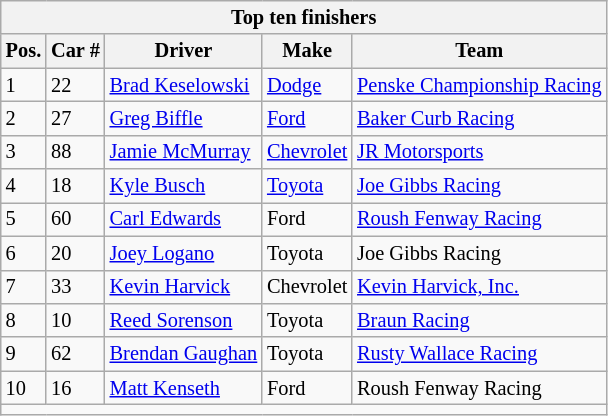<table class="wikitable" style="font-size: 85%;">
<tr>
<th colspan=5 align=center>Top ten finishers</th>
</tr>
<tr>
<th>Pos.</th>
<th>Car #</th>
<th>Driver</th>
<th>Make</th>
<th>Team</th>
</tr>
<tr>
<td>1</td>
<td>22</td>
<td><a href='#'>Brad Keselowski</a></td>
<td><a href='#'>Dodge</a></td>
<td><a href='#'>Penske Championship Racing</a></td>
</tr>
<tr>
<td>2</td>
<td>27</td>
<td><a href='#'>Greg Biffle</a></td>
<td><a href='#'>Ford</a></td>
<td><a href='#'>Baker Curb Racing</a></td>
</tr>
<tr>
<td>3</td>
<td>88</td>
<td><a href='#'>Jamie McMurray</a></td>
<td><a href='#'>Chevrolet</a></td>
<td><a href='#'>JR Motorsports</a></td>
</tr>
<tr>
<td>4</td>
<td>18</td>
<td><a href='#'>Kyle Busch</a></td>
<td><a href='#'>Toyota</a></td>
<td><a href='#'>Joe Gibbs Racing</a></td>
</tr>
<tr>
<td>5</td>
<td>60</td>
<td><a href='#'>Carl Edwards</a></td>
<td>Ford</td>
<td><a href='#'>Roush Fenway Racing</a></td>
</tr>
<tr>
<td>6</td>
<td>20</td>
<td><a href='#'>Joey Logano</a></td>
<td>Toyota</td>
<td>Joe Gibbs Racing</td>
</tr>
<tr>
<td>7</td>
<td>33</td>
<td><a href='#'>Kevin Harvick</a></td>
<td>Chevrolet</td>
<td><a href='#'>Kevin Harvick, Inc.</a></td>
</tr>
<tr>
<td>8</td>
<td>10</td>
<td><a href='#'>Reed Sorenson</a></td>
<td>Toyota</td>
<td><a href='#'>Braun Racing</a></td>
</tr>
<tr>
<td>9</td>
<td>62</td>
<td><a href='#'>Brendan Gaughan</a></td>
<td>Toyota</td>
<td><a href='#'>Rusty Wallace Racing</a></td>
</tr>
<tr>
<td>10</td>
<td>16</td>
<td><a href='#'>Matt Kenseth</a></td>
<td>Ford</td>
<td>Roush Fenway Racing</td>
</tr>
<tr>
<td colspan=5 align=center></td>
</tr>
</table>
